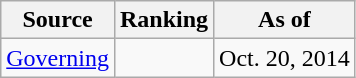<table class="wikitable" style="text-align:center">
<tr>
<th>Source</th>
<th>Ranking</th>
<th>As of</th>
</tr>
<tr>
<td align="left"><a href='#'>Governing</a></td>
<td></td>
<td>Oct. 20, 2014</td>
</tr>
</table>
